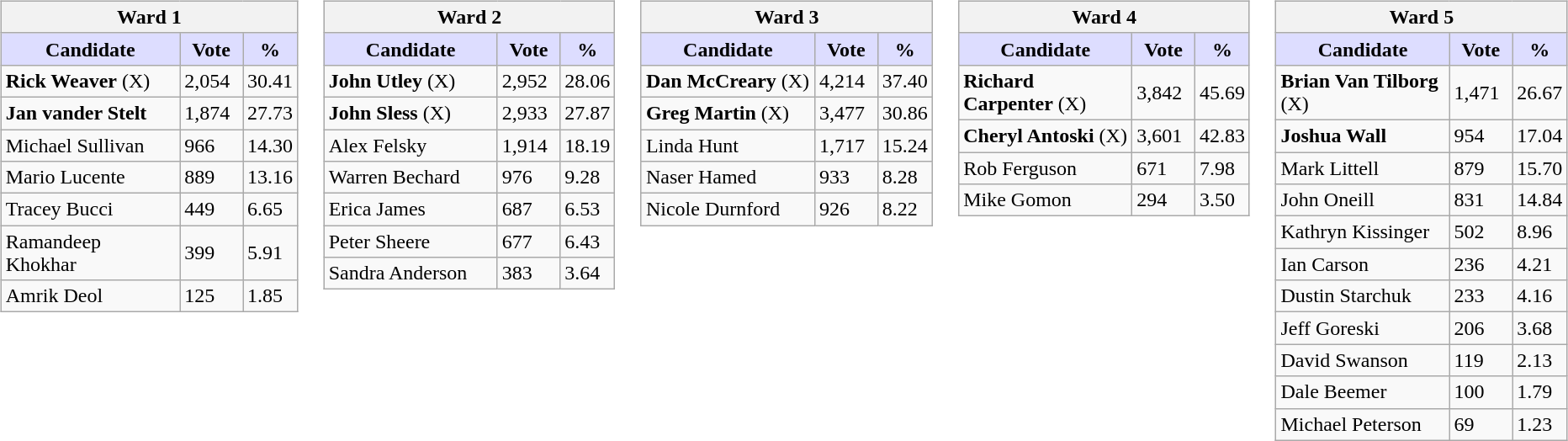<table>
<tr>
<td valign=top width=10%><br><table class=wikitable>
<tr>
<th colspan="3">Ward 1</th>
</tr>
<tr>
<th style="background:#ddf; width:200px;">Candidate</th>
<th style="background:#ddf; width:50px;">Vote</th>
<th style="background:#ddf; width:30px;">%</th>
</tr>
<tr>
<td><strong>Rick Weaver</strong> (X)</td>
<td>2,054</td>
<td>30.41</td>
</tr>
<tr>
<td><strong>Jan vander Stelt</strong></td>
<td>1,874</td>
<td>27.73</td>
</tr>
<tr>
<td>Michael Sullivan</td>
<td>966</td>
<td>14.30</td>
</tr>
<tr>
<td>Mario Lucente</td>
<td>889</td>
<td>13.16</td>
</tr>
<tr>
<td>Tracey Bucci</td>
<td>449</td>
<td>6.65</td>
</tr>
<tr>
<td>Ramandeep Khokhar</td>
<td>399</td>
<td>5.91</td>
</tr>
<tr>
<td>Amrik Deol</td>
<td>125</td>
<td>1.85</td>
</tr>
</table>
</td>
<td valign=top width=10%><br><table class=wikitable>
<tr>
<th colspan="3">Ward 2</th>
</tr>
<tr>
<th style="background:#ddf; width:200px;">Candidate</th>
<th style="background:#ddf; width:50px;">Vote</th>
<th style="background:#ddf; width:30px;">%</th>
</tr>
<tr>
<td><strong>John Utley</strong> (X)</td>
<td>2,952</td>
<td>28.06</td>
</tr>
<tr>
<td><strong>John Sless</strong> (X)</td>
<td>2,933</td>
<td>27.87</td>
</tr>
<tr>
<td>Alex Felsky</td>
<td>1,914</td>
<td>18.19</td>
</tr>
<tr>
<td>Warren Bechard</td>
<td>976</td>
<td>9.28</td>
</tr>
<tr>
<td>Erica James</td>
<td>687</td>
<td>6.53</td>
</tr>
<tr>
<td>Peter Sheere</td>
<td>677</td>
<td>6.43</td>
</tr>
<tr>
<td>Sandra Anderson</td>
<td>383</td>
<td>3.64</td>
</tr>
</table>
</td>
<td valign=top width=10%><br><table class=wikitable>
<tr>
<th colspan="3">Ward 3</th>
</tr>
<tr>
<th style="background:#ddf; width:200px;">Candidate</th>
<th style="background:#ddf; width:50px;">Vote</th>
<th style="background:#ddf; width:30px;">%</th>
</tr>
<tr>
<td><strong>Dan McCreary</strong> (X)</td>
<td>4,214</td>
<td>37.40</td>
</tr>
<tr>
<td><strong>Greg Martin</strong> (X)</td>
<td>3,477</td>
<td>30.86</td>
</tr>
<tr>
<td>Linda Hunt</td>
<td>1,717</td>
<td>15.24</td>
</tr>
<tr>
<td>Naser Hamed</td>
<td>933</td>
<td>8.28</td>
</tr>
<tr>
<td>Nicole Durnford</td>
<td>926</td>
<td>8.22</td>
</tr>
</table>
</td>
<td valign=top width=10%><br><table class=wikitable>
<tr>
<th colspan="3">Ward 4</th>
</tr>
<tr>
<th style="background:#ddf; width:200px;">Candidate</th>
<th style="background:#ddf; width:50px;">Vote</th>
<th style="background:#ddf; width:30px;">%</th>
</tr>
<tr>
<td><strong>Richard Carpenter</strong> (X)</td>
<td>3,842</td>
<td>45.69</td>
</tr>
<tr>
<td><strong>Cheryl Antoski</strong> (X)</td>
<td>3,601</td>
<td>42.83</td>
</tr>
<tr>
<td>Rob Ferguson</td>
<td>671</td>
<td>7.98</td>
</tr>
<tr>
<td>Mike Gomon</td>
<td>294</td>
<td>3.50</td>
</tr>
</table>
</td>
<td valign=top width=10%><br><table class=wikitable>
<tr>
<th colspan="3">Ward 5</th>
</tr>
<tr>
<th style="background:#ddf; width:200px;">Candidate</th>
<th style="background:#ddf; width:50px;">Vote</th>
<th style="background:#ddf; width:30px;">%</th>
</tr>
<tr>
<td><strong>Brian Van Tilborg</strong> (X)</td>
<td>1,471</td>
<td>26.67</td>
</tr>
<tr>
<td><strong>Joshua Wall</strong></td>
<td>954</td>
<td>17.04</td>
</tr>
<tr>
<td>Mark Littell</td>
<td>879</td>
<td>15.70</td>
</tr>
<tr>
<td>John Oneill</td>
<td>831</td>
<td>14.84</td>
</tr>
<tr>
<td>Kathryn Kissinger</td>
<td>502</td>
<td>8.96</td>
</tr>
<tr>
<td>Ian Carson</td>
<td>236</td>
<td>4.21</td>
</tr>
<tr>
<td>Dustin Starchuk</td>
<td>233</td>
<td>4.16</td>
</tr>
<tr>
<td>Jeff Goreski</td>
<td>206</td>
<td>3.68</td>
</tr>
<tr>
<td>David Swanson</td>
<td>119</td>
<td>2.13</td>
</tr>
<tr>
<td>Dale Beemer</td>
<td>100</td>
<td>1.79</td>
</tr>
<tr>
<td>Michael Peterson</td>
<td>69</td>
<td>1.23</td>
</tr>
</table>
</td>
</tr>
</table>
